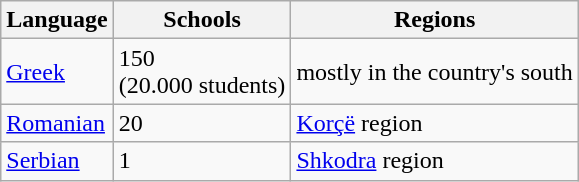<table class="wikitable">
<tr>
<th>Language</th>
<th>Schools</th>
<th>Regions</th>
</tr>
<tr>
<td><a href='#'>Greek</a></td>
<td>150<br> (20.000 students)</td>
<td>mostly in the country's south</td>
</tr>
<tr>
<td><a href='#'>Romanian</a></td>
<td>20</td>
<td><a href='#'>Korçë</a> region</td>
</tr>
<tr>
<td><a href='#'>Serbian</a></td>
<td>1</td>
<td><a href='#'>Shkodra</a> region</td>
</tr>
</table>
